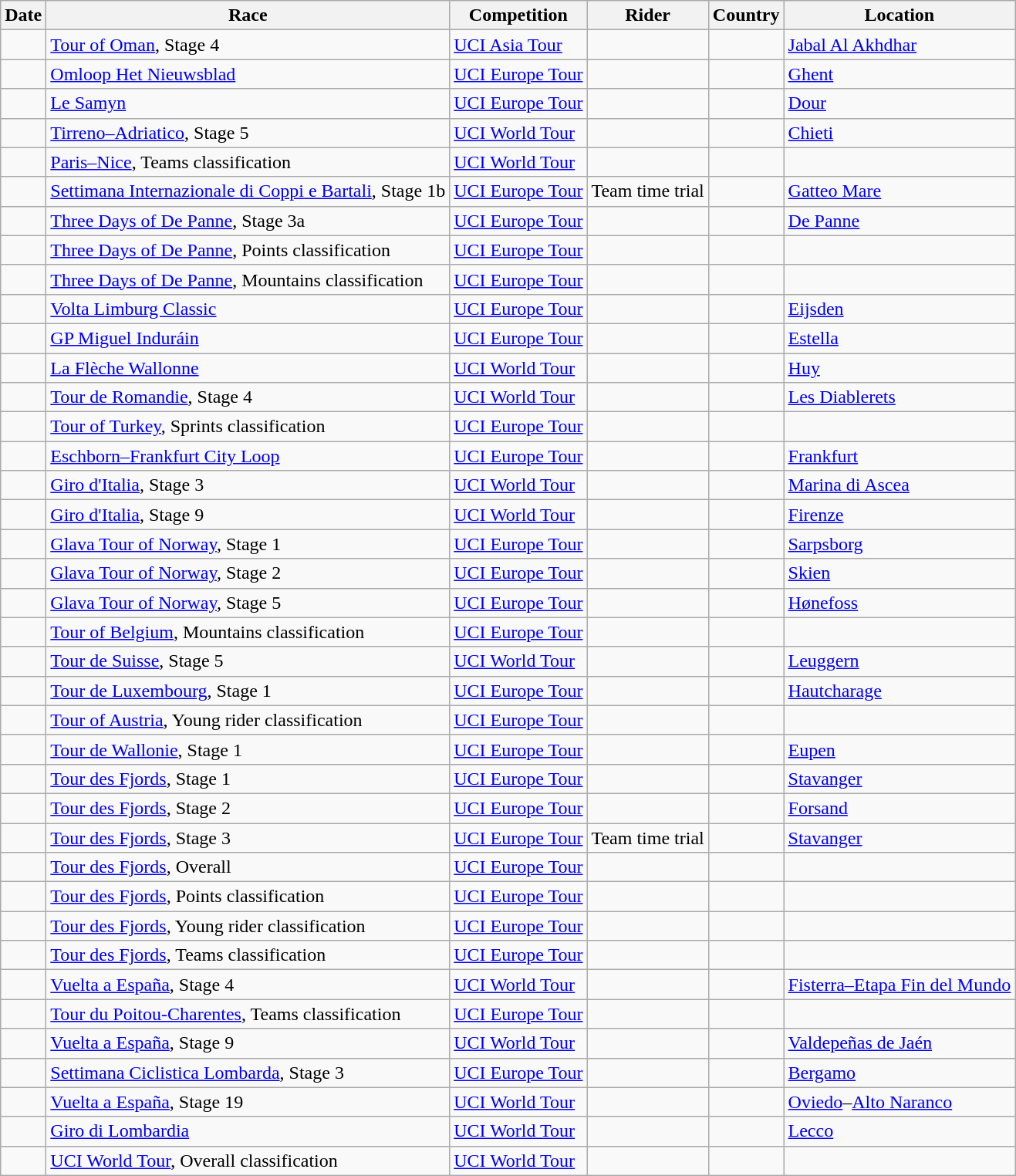<table class="wikitable sortable">
<tr>
<th>Date</th>
<th>Race</th>
<th>Competition</th>
<th>Rider</th>
<th>Country</th>
<th>Location</th>
</tr>
<tr>
<td></td>
<td><a href='#'>Tour of Oman</a>, Stage 4</td>
<td><a href='#'>UCI Asia Tour</a></td>
<td></td>
<td></td>
<td><a href='#'>Jabal Al Akhdhar</a></td>
</tr>
<tr>
<td></td>
<td><a href='#'>Omloop Het Nieuwsblad</a></td>
<td><a href='#'>UCI Europe Tour</a></td>
<td></td>
<td></td>
<td><a href='#'>Ghent</a></td>
</tr>
<tr>
<td></td>
<td><a href='#'>Le Samyn</a></td>
<td><a href='#'>UCI Europe Tour</a></td>
<td></td>
<td></td>
<td><a href='#'>Dour</a></td>
</tr>
<tr>
<td></td>
<td><a href='#'>Tirreno–Adriatico</a>, Stage 5</td>
<td><a href='#'>UCI World Tour</a></td>
<td></td>
<td></td>
<td><a href='#'>Chieti</a></td>
</tr>
<tr>
<td></td>
<td><a href='#'>Paris–Nice</a>, Teams classification</td>
<td><a href='#'>UCI World Tour</a></td>
<td align="center"></td>
<td></td>
<td></td>
</tr>
<tr>
<td></td>
<td><a href='#'>Settimana Internazionale di Coppi e Bartali</a>, Stage 1b</td>
<td><a href='#'>UCI Europe Tour</a></td>
<td>Team time trial</td>
<td></td>
<td><a href='#'>Gatteo Mare</a></td>
</tr>
<tr>
<td></td>
<td><a href='#'>Three Days of De Panne</a>, Stage 3a</td>
<td><a href='#'>UCI Europe Tour</a></td>
<td></td>
<td></td>
<td><a href='#'>De Panne</a></td>
</tr>
<tr>
<td></td>
<td><a href='#'>Three Days of De Panne</a>, Points classification</td>
<td><a href='#'>UCI Europe Tour</a></td>
<td></td>
<td></td>
<td></td>
</tr>
<tr>
<td></td>
<td><a href='#'>Three Days of De Panne</a>, Mountains classification</td>
<td><a href='#'>UCI Europe Tour</a></td>
<td></td>
<td></td>
<td></td>
</tr>
<tr>
<td></td>
<td><a href='#'>Volta Limburg Classic</a></td>
<td><a href='#'>UCI Europe Tour</a></td>
<td></td>
<td></td>
<td><a href='#'>Eijsden</a></td>
</tr>
<tr>
<td></td>
<td><a href='#'>GP Miguel Induráin</a></td>
<td><a href='#'>UCI Europe Tour</a></td>
<td></td>
<td></td>
<td><a href='#'>Estella</a></td>
</tr>
<tr>
<td></td>
<td><a href='#'>La Flèche Wallonne</a></td>
<td><a href='#'>UCI World Tour</a></td>
<td></td>
<td></td>
<td><a href='#'>Huy</a></td>
</tr>
<tr>
<td></td>
<td><a href='#'>Tour de Romandie</a>, Stage 4</td>
<td><a href='#'>UCI World Tour</a></td>
<td></td>
<td></td>
<td><a href='#'>Les Diablerets</a></td>
</tr>
<tr>
<td></td>
<td><a href='#'>Tour of Turkey</a>, Sprints classification</td>
<td><a href='#'>UCI Europe Tour</a></td>
<td></td>
<td></td>
<td></td>
</tr>
<tr>
<td></td>
<td><a href='#'>Eschborn–Frankfurt City Loop</a></td>
<td><a href='#'>UCI Europe Tour</a></td>
<td></td>
<td></td>
<td><a href='#'>Frankfurt</a></td>
</tr>
<tr>
<td></td>
<td><a href='#'>Giro d'Italia</a>, Stage 3</td>
<td><a href='#'>UCI World Tour</a></td>
<td></td>
<td></td>
<td><a href='#'>Marina di Ascea</a></td>
</tr>
<tr>
<td></td>
<td><a href='#'>Giro d'Italia</a>, Stage 9</td>
<td><a href='#'>UCI World Tour</a></td>
<td></td>
<td></td>
<td><a href='#'>Firenze</a></td>
</tr>
<tr>
<td></td>
<td><a href='#'>Glava Tour of Norway</a>, Stage 1</td>
<td><a href='#'>UCI Europe Tour</a></td>
<td></td>
<td></td>
<td><a href='#'>Sarpsborg</a></td>
</tr>
<tr>
<td></td>
<td><a href='#'>Glava Tour of Norway</a>, Stage 2</td>
<td><a href='#'>UCI Europe Tour</a></td>
<td></td>
<td></td>
<td><a href='#'>Skien</a></td>
</tr>
<tr>
<td></td>
<td><a href='#'>Glava Tour of Norway</a>, Stage 5</td>
<td><a href='#'>UCI Europe Tour</a></td>
<td></td>
<td></td>
<td><a href='#'>Hønefoss</a></td>
</tr>
<tr>
<td></td>
<td><a href='#'>Tour of Belgium</a>, Mountains classification</td>
<td><a href='#'>UCI Europe Tour</a></td>
<td></td>
<td></td>
<td></td>
</tr>
<tr>
<td></td>
<td><a href='#'>Tour de Suisse</a>, Stage 5</td>
<td><a href='#'>UCI World Tour</a></td>
<td></td>
<td></td>
<td><a href='#'>Leuggern</a></td>
</tr>
<tr>
<td></td>
<td><a href='#'>Tour de Luxembourg</a>, Stage 1</td>
<td><a href='#'>UCI Europe Tour</a></td>
<td></td>
<td></td>
<td><a href='#'>Hautcharage</a></td>
</tr>
<tr>
<td></td>
<td><a href='#'>Tour of Austria</a>, Young rider classification</td>
<td><a href='#'>UCI Europe Tour</a></td>
<td></td>
<td></td>
<td></td>
</tr>
<tr>
<td></td>
<td><a href='#'>Tour de Wallonie</a>, Stage 1</td>
<td><a href='#'>UCI Europe Tour</a></td>
<td></td>
<td></td>
<td><a href='#'>Eupen</a></td>
</tr>
<tr>
<td></td>
<td><a href='#'>Tour des Fjords</a>, Stage 1</td>
<td><a href='#'>UCI Europe Tour</a></td>
<td></td>
<td></td>
<td><a href='#'>Stavanger</a></td>
</tr>
<tr>
<td></td>
<td><a href='#'>Tour des Fjords</a>, Stage 2</td>
<td><a href='#'>UCI Europe Tour</a></td>
<td></td>
<td></td>
<td><a href='#'>Forsand</a></td>
</tr>
<tr>
<td></td>
<td><a href='#'>Tour des Fjords</a>, Stage 3</td>
<td><a href='#'>UCI Europe Tour</a></td>
<td>Team time trial</td>
<td></td>
<td><a href='#'>Stavanger</a></td>
</tr>
<tr>
<td></td>
<td><a href='#'>Tour des Fjords</a>, Overall</td>
<td><a href='#'>UCI Europe Tour</a></td>
<td></td>
<td></td>
<td></td>
</tr>
<tr>
<td></td>
<td><a href='#'>Tour des Fjords</a>, Points classification</td>
<td><a href='#'>UCI Europe Tour</a></td>
<td></td>
<td></td>
<td></td>
</tr>
<tr>
<td></td>
<td><a href='#'>Tour des Fjords</a>, Young rider classification</td>
<td><a href='#'>UCI Europe Tour</a></td>
<td></td>
<td></td>
<td></td>
</tr>
<tr>
<td></td>
<td><a href='#'>Tour des Fjords</a>, Teams classification</td>
<td><a href='#'>UCI Europe Tour</a></td>
<td align="center"></td>
<td></td>
<td></td>
</tr>
<tr>
<td></td>
<td><a href='#'>Vuelta a España</a>, Stage 4</td>
<td><a href='#'>UCI World Tour</a></td>
<td></td>
<td></td>
<td><a href='#'>Fisterra–Etapa Fin del Mundo</a></td>
</tr>
<tr>
<td></td>
<td><a href='#'>Tour du Poitou-Charentes</a>, Teams classification</td>
<td><a href='#'>UCI Europe Tour</a></td>
<td align="center"></td>
<td></td>
<td></td>
</tr>
<tr>
<td></td>
<td><a href='#'>Vuelta a España</a>, Stage 9</td>
<td><a href='#'>UCI World Tour</a></td>
<td></td>
<td></td>
<td><a href='#'>Valdepeñas de Jaén</a></td>
</tr>
<tr>
<td></td>
<td><a href='#'>Settimana Ciclistica Lombarda</a>, Stage 3</td>
<td><a href='#'>UCI Europe Tour</a></td>
<td></td>
<td></td>
<td><a href='#'>Bergamo</a></td>
</tr>
<tr>
<td></td>
<td><a href='#'>Vuelta a España</a>, Stage 19</td>
<td><a href='#'>UCI World Tour</a></td>
<td></td>
<td></td>
<td><a href='#'>Oviedo</a>–<a href='#'>Alto Naranco</a></td>
</tr>
<tr>
<td></td>
<td><a href='#'>Giro di Lombardia</a></td>
<td><a href='#'>UCI World Tour</a></td>
<td></td>
<td></td>
<td><a href='#'>Lecco</a></td>
</tr>
<tr>
<td></td>
<td><a href='#'>UCI World Tour</a>, Overall classification</td>
<td><a href='#'>UCI World Tour</a></td>
<td></td>
<td></td>
<td></td>
</tr>
</table>
